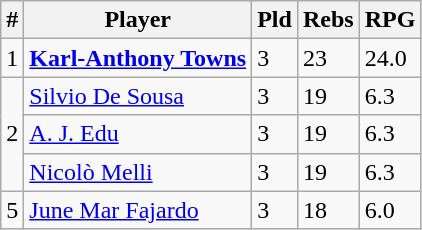<table class=wikitable width=auto>
<tr>
<th>#</th>
<th>Player</th>
<th>Pld</th>
<th>Rebs</th>
<th>RPG</th>
</tr>
<tr>
<td>1</td>
<td> <strong><a href='#'>Karl-Anthony Towns</a></strong></td>
<td>3</td>
<td>23</td>
<td>24.0</td>
</tr>
<tr>
<td rowspan=3>2</td>
<td> <a href='#'>Silvio De Sousa</a></td>
<td>3</td>
<td>19</td>
<td>6.3</td>
</tr>
<tr>
<td> <a href='#'>A. J. Edu</a></td>
<td>3</td>
<td>19</td>
<td>6.3</td>
</tr>
<tr>
<td> <a href='#'>Nicolò Melli</a></td>
<td>3</td>
<td>19</td>
<td>6.3</td>
</tr>
<tr>
<td>5</td>
<td> <a href='#'>June Mar Fajardo</a></td>
<td>3</td>
<td>18</td>
<td>6.0</td>
</tr>
</table>
